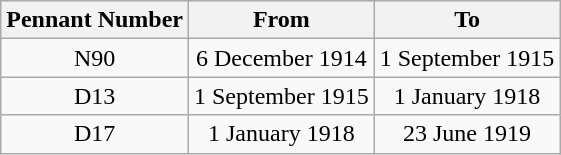<table class="wikitable" style="text-align:center">
<tr>
<th>Pennant Number</th>
<th>From</th>
<th>To</th>
</tr>
<tr>
<td>N90</td>
<td>6 December 1914</td>
<td>1 September 1915</td>
</tr>
<tr>
<td>D13</td>
<td>1 September 1915</td>
<td>1 January 1918</td>
</tr>
<tr>
<td>D17</td>
<td>1 January 1918</td>
<td>23 June 1919</td>
</tr>
</table>
